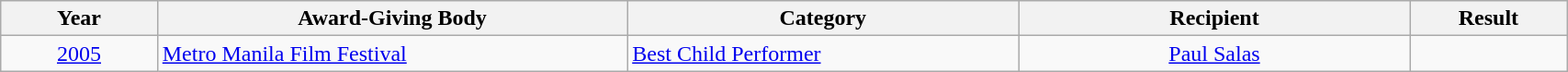<table | width="90%" class="wikitable sortable">
<tr>
<th width="10%">Year</th>
<th width="30%">Award-Giving Body</th>
<th width="25%">Category</th>
<th width="25%">Recipient</th>
<th width="10%">Result</th>
</tr>
<tr>
<td rowspan="1" align="center"><a href='#'>2005</a></td>
<td rowspan="1" align="left"><a href='#'>Metro Manila Film Festival</a></td>
<td align="left"><a href='#'>Best Child Performer</a></td>
<td align="center"><a href='#'>Paul Salas</a></td>
<td></td>
</tr>
</table>
